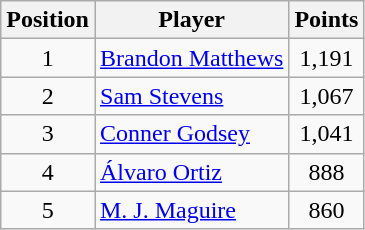<table class=wikitable>
<tr>
<th>Position</th>
<th>Player</th>
<th>Points</th>
</tr>
<tr>
<td align=center>1</td>
<td> <a href='#'>Brandon Matthews</a></td>
<td align=center>1,191</td>
</tr>
<tr>
<td align=center>2</td>
<td> <a href='#'>Sam Stevens</a></td>
<td align=center>1,067</td>
</tr>
<tr>
<td align=center>3</td>
<td> <a href='#'>Conner Godsey</a></td>
<td align=center>1,041</td>
</tr>
<tr>
<td align=center>4</td>
<td> <a href='#'>Álvaro Ortiz</a></td>
<td align=center>888</td>
</tr>
<tr>
<td align=center>5</td>
<td> <a href='#'>M. J. Maguire</a></td>
<td align=center>860</td>
</tr>
</table>
